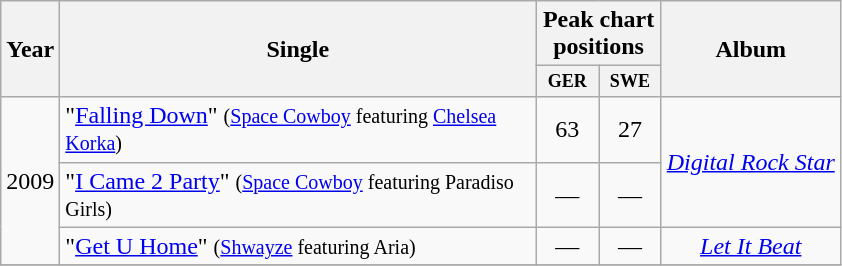<table class="wikitable" style=text-align:center;>
<tr>
<th rowspan="2">Year</th>
<th rowspan="2" width="310">Single</th>
<th colspan="2">Peak chart positions</th>
<th rowspan="2">Album</th>
</tr>
<tr>
<th style="width:3em;font-size:75%;">GER<br></th>
<th style="width:3em;font-size:75%;">SWE<br></th>
</tr>
<tr>
<td rowspan="3">2009</td>
<td align="left">"<a href='#'>Falling Down</a>" <small>(<a href='#'>Space Cowboy</a> featuring <a href='#'>Chelsea Korka</a>)</small> </td>
<td>63</td>
<td>27</td>
<td rowspan="2"><em><a href='#'>Digital Rock Star</a></em></td>
</tr>
<tr>
<td align="left">"<a href='#'>I Came 2 Party</a>" <small>(<a href='#'>Space Cowboy</a> featuring Paradiso Girls)</small> </td>
<td>—</td>
<td>—</td>
</tr>
<tr>
<td align="left">"<a href='#'>Get U Home</a>" <small>(<a href='#'>Shwayze</a> featuring Aria)</small></td>
<td>—</td>
<td>—</td>
<td><em><a href='#'>Let It Beat</a></em></td>
</tr>
<tr>
</tr>
</table>
